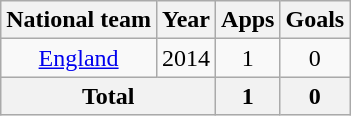<table class=wikitable style=text-align:center>
<tr>
<th>National team</th>
<th>Year</th>
<th>Apps</th>
<th>Goals</th>
</tr>
<tr>
<td><a href='#'>England</a></td>
<td>2014</td>
<td>1</td>
<td>0</td>
</tr>
<tr>
<th colspan=2>Total</th>
<th>1</th>
<th>0</th>
</tr>
</table>
